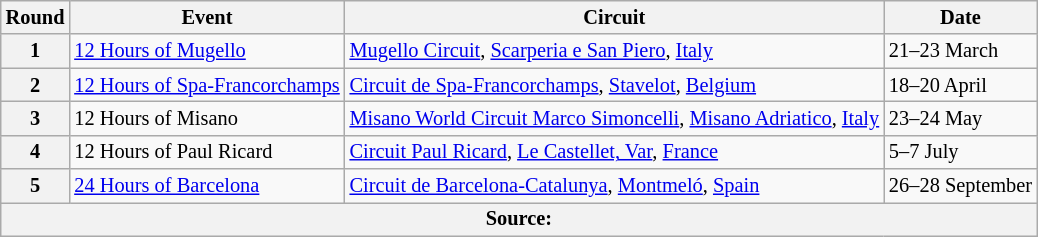<table class="wikitable" style="font-size: 85%;">
<tr>
<th>Round</th>
<th>Event</th>
<th>Circuit</th>
<th>Date</th>
</tr>
<tr>
<th>1</th>
<td><a href='#'>12 Hours of Mugello</a></td>
<td> <a href='#'>Mugello Circuit</a>, <a href='#'>Scarperia e San Piero</a>, <a href='#'>Italy</a></td>
<td>21–23 March</td>
</tr>
<tr>
<th>2</th>
<td><a href='#'>12 Hours of Spa-Francorchamps</a></td>
<td> <a href='#'>Circuit de Spa-Francorchamps</a>, <a href='#'>Stavelot</a>, <a href='#'>Belgium</a></td>
<td>18–20 April</td>
</tr>
<tr>
<th>3</th>
<td>12 Hours of Misano</td>
<td> <a href='#'>Misano World Circuit Marco Simoncelli</a>, <a href='#'>Misano Adriatico</a>, <a href='#'>Italy</a></td>
<td>23–24 May</td>
</tr>
<tr>
<th>4</th>
<td>12 Hours of Paul Ricard</td>
<td> <a href='#'>Circuit Paul Ricard</a>, <a href='#'>Le Castellet, Var</a>, <a href='#'>France</a></td>
<td>5–7 July</td>
</tr>
<tr>
<th>5</th>
<td><a href='#'>24 Hours of Barcelona</a></td>
<td> <a href='#'>Circuit de Barcelona-Catalunya</a>, <a href='#'>Montmeló</a>, <a href='#'>Spain</a></td>
<td>26–28 September</td>
</tr>
<tr>
<th colspan="4">Source:</th>
</tr>
</table>
